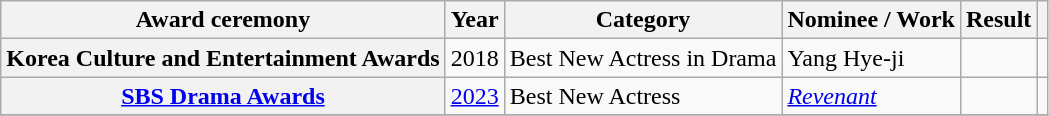<table class="wikitable plainrowheaders sortable">
<tr>
<th scope="col">Award ceremony</th>
<th scope="col">Year</th>
<th scope="col">Category</th>
<th scope="col">Nominee / Work</th>
<th scope="col">Result</th>
<th scope="col" class="unsortable"></th>
</tr>
<tr>
<th scope="row">Korea Culture and Entertainment Awards</th>
<td style="text-align:center">2018</td>
<td>Best New Actress in Drama</td>
<td>Yang Hye-ji</td>
<td></td>
<td style="text-align:center"></td>
</tr>
<tr>
<th scope="row"><a href='#'>SBS Drama Awards</a></th>
<td style="text-align:center"><a href='#'>2023</a></td>
<td>Best New Actress</td>
<td><em><a href='#'>Revenant</a></em></td>
<td></td>
<td style="text-align:center"></td>
</tr>
<tr>
</tr>
</table>
